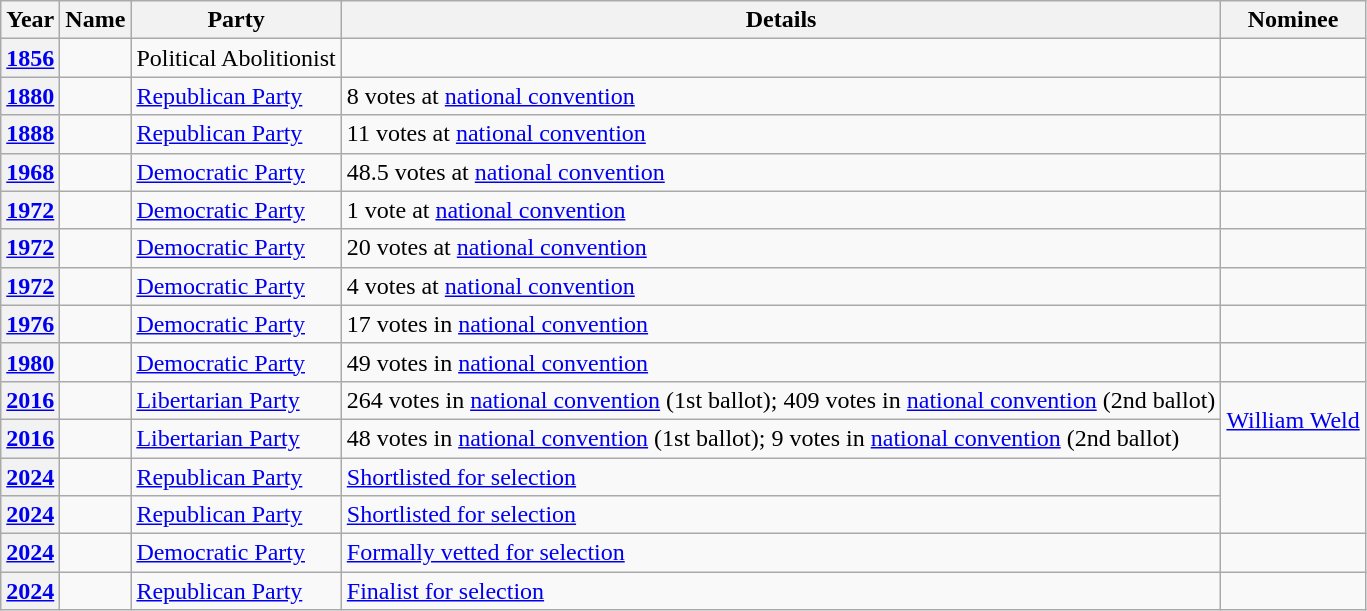<table class="wikitable sortable">
<tr>
<th scope="col">Year</th>
<th scope="col">Name</th>
<th scope="col">Party</th>
<th scope="col" class="unsortable">Details</th>
<th scope="col">Nominee</th>
</tr>
<tr>
<th scope="row"><a href='#'>1856</a></th>
<td><strong></strong></td>
<td>Political Abolitionist</td>
<td></td>
<td></td>
</tr>
<tr>
<th scope="row"><a href='#'>1880</a></th>
<td><strong></strong></td>
<td><a href='#'>Republican Party</a></td>
<td>8 votes at <a href='#'>national convention</a></td>
<td></td>
</tr>
<tr>
<th scope="row"><a href='#'>1888</a></th>
<td><strong></strong></td>
<td><a href='#'>Republican Party</a></td>
<td>11 votes at <a href='#'>national convention</a></td>
<td></td>
</tr>
<tr>
<th scope="row"><a href='#'>1968</a></th>
<td><strong></strong></td>
<td><a href='#'>Democratic Party</a></td>
<td>48.5 votes at <a href='#'>national convention</a></td>
<td></td>
</tr>
<tr>
<th scope="row"><a href='#'>1972</a></th>
<td><strong></strong></td>
<td><a href='#'>Democratic Party</a></td>
<td>1 vote at <a href='#'>national convention</a></td>
<td></td>
</tr>
<tr>
<th scope="row"><a href='#'>1972</a></th>
<td><strong></strong></td>
<td><a href='#'>Democratic Party</a></td>
<td>20 votes at <a href='#'>national convention</a></td>
<td></td>
</tr>
<tr>
<th scope="row"><a href='#'>1972</a></th>
<td><strong></strong></td>
<td><a href='#'>Democratic Party</a></td>
<td>4 votes at <a href='#'>national convention</a></td>
<td></td>
</tr>
<tr>
<th scope="row"><a href='#'>1976</a></th>
<td><strong></strong></td>
<td><a href='#'>Democratic Party</a></td>
<td>17 votes in <a href='#'>national convention</a></td>
<td></td>
</tr>
<tr>
<th scope="row"><a href='#'>1980</a></th>
<td><strong></strong></td>
<td><a href='#'>Democratic Party</a></td>
<td>49 votes in <a href='#'>national convention</a></td>
<td></td>
</tr>
<tr>
<th scope="row"><a href='#'>2016</a></th>
<td><strong></strong></td>
<td><a href='#'>Libertarian Party</a></td>
<td>264 votes in <a href='#'>national convention</a> (1st ballot); 409 votes in <a href='#'>national convention</a> (2nd ballot)</td>
<td rowspan="2"><a href='#'>William Weld</a></td>
</tr>
<tr>
<th scope="row"><a href='#'>2016</a></th>
<td><strong></strong></td>
<td><a href='#'>Libertarian Party</a></td>
<td>48 votes in <a href='#'>national convention</a> (1st ballot); 9 votes in <a href='#'>national convention</a> (2nd ballot)</td>
</tr>
<tr>
<th scope="row"><a href='#'>2024</a></th>
<td><strong></strong></td>
<td><a href='#'>Republican Party</a></td>
<td><a href='#'>Shortlisted for selection</a></td>
<td rowspan="2"></td>
</tr>
<tr>
<th scope="row"><a href='#'>2024</a></th>
<td><strong></strong></td>
<td><a href='#'>Republican Party</a></td>
<td><a href='#'>Shortlisted for selection</a></td>
</tr>
<tr>
<th scope="row"><a href='#'>2024</a></th>
<td><strong></strong></td>
<td><a href='#'>Democratic Party</a></td>
<td><a href='#'>Formally vetted for selection</a></td>
<td></td>
</tr>
<tr>
<th scope="row"><a href='#'>2024</a></th>
<td><strong></strong></td>
<td><a href='#'>Republican Party</a></td>
<td><a href='#'>Finalist for selection</a></td>
<td></td>
</tr>
</table>
